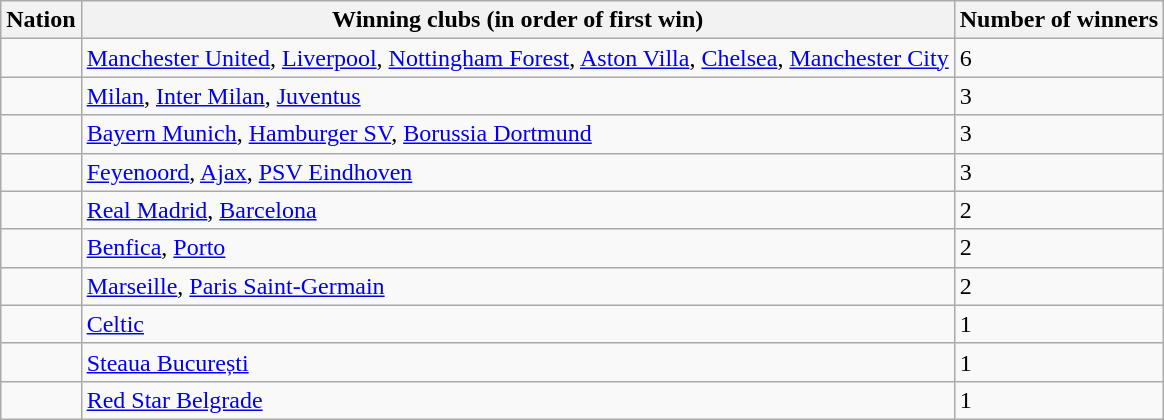<table class="wikitable sortable">
<tr>
<th>Nation</th>
<th>Winning clubs (in order of first win)</th>
<th>Number of winners</th>
</tr>
<tr>
<td></td>
<td><a href='#'>Manchester United</a>, <a href='#'>Liverpool</a>, <a href='#'>Nottingham Forest</a>, <a href='#'>Aston Villa</a>, <a href='#'>Chelsea</a>, <a href='#'>Manchester City</a></td>
<td>6</td>
</tr>
<tr>
<td></td>
<td><a href='#'>Milan</a>, <a href='#'>Inter Milan</a>, <a href='#'>Juventus</a></td>
<td>3</td>
</tr>
<tr>
<td></td>
<td><a href='#'>Bayern Munich</a>, <a href='#'>Hamburger SV</a>, <a href='#'>Borussia Dortmund</a></td>
<td>3</td>
</tr>
<tr>
<td></td>
<td><a href='#'>Feyenoord</a>, <a href='#'>Ajax</a>, <a href='#'>PSV Eindhoven</a></td>
<td>3</td>
</tr>
<tr>
<td></td>
<td><a href='#'>Real Madrid</a>, <a href='#'>Barcelona</a></td>
<td>2</td>
</tr>
<tr>
<td></td>
<td><a href='#'>Benfica</a>, <a href='#'>Porto</a></td>
<td>2</td>
</tr>
<tr>
<td></td>
<td><a href='#'>Marseille</a>, <a href='#'>Paris Saint-Germain</a></td>
<td>2</td>
</tr>
<tr>
<td></td>
<td><a href='#'>Celtic</a></td>
<td>1</td>
</tr>
<tr>
<td></td>
<td><a href='#'>Steaua București</a></td>
<td>1</td>
</tr>
<tr>
<td></td>
<td><a href='#'>Red Star Belgrade</a></td>
<td>1</td>
</tr>
</table>
